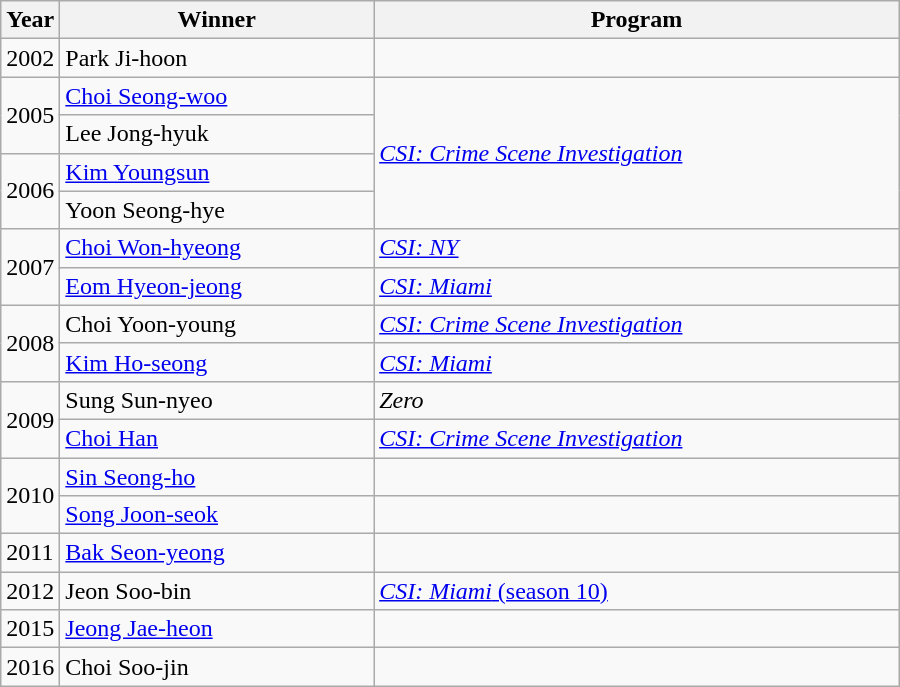<table class="wikitable" style="width:600px">
<tr>
<th width=10>Year</th>
<th>Winner</th>
<th>Program</th>
</tr>
<tr>
<td>2002</td>
<td>Park Ji-hoon</td>
<td></td>
</tr>
<tr>
<td rowspan=2>2005</td>
<td><a href='#'>Choi Seong-woo</a></td>
<td rowspan=4><em><a href='#'>CSI: Crime Scene Investigation</a></em></td>
</tr>
<tr>
<td>Lee Jong-hyuk</td>
</tr>
<tr>
<td rowspan=2>2006</td>
<td><a href='#'>Kim Youngsun</a></td>
</tr>
<tr>
<td>Yoon Seong-hye</td>
</tr>
<tr>
<td rowspan=2>2007</td>
<td><a href='#'>Choi Won-hyeong</a></td>
<td><em><a href='#'>CSI: NY</a></em></td>
</tr>
<tr>
<td><a href='#'>Eom Hyeon-jeong</a></td>
<td><em><a href='#'>CSI: Miami</a></em></td>
</tr>
<tr>
<td rowspan=2>2008</td>
<td>Choi Yoon-young</td>
<td><em><a href='#'>CSI: Crime Scene Investigation</a></em></td>
</tr>
<tr>
<td><a href='#'>Kim Ho-seong</a></td>
<td><em><a href='#'>CSI: Miami</a></em></td>
</tr>
<tr>
<td rowspan=2>2009</td>
<td>Sung Sun-nyeo</td>
<td><em>Zero</em></td>
</tr>
<tr>
<td><a href='#'>Choi Han</a></td>
<td><em><a href='#'>CSI: Crime Scene Investigation</a></em></td>
</tr>
<tr>
<td rowspan=2>2010</td>
<td><a href='#'>Sin Seong-ho</a></td>
<td></td>
</tr>
<tr>
<td><a href='#'>Song Joon-seok</a></td>
<td></td>
</tr>
<tr>
<td>2011</td>
<td><a href='#'>Bak Seon-yeong</a></td>
<td></td>
</tr>
<tr>
<td>2012</td>
<td>Jeon Soo-bin</td>
<td><a href='#'><em>CSI: Miami</em> (season 10)</a></td>
</tr>
<tr>
<td>2015</td>
<td><a href='#'>Jeong Jae-heon</a></td>
<td></td>
</tr>
<tr>
<td>2016</td>
<td>Choi Soo-jin</td>
<td></td>
</tr>
</table>
